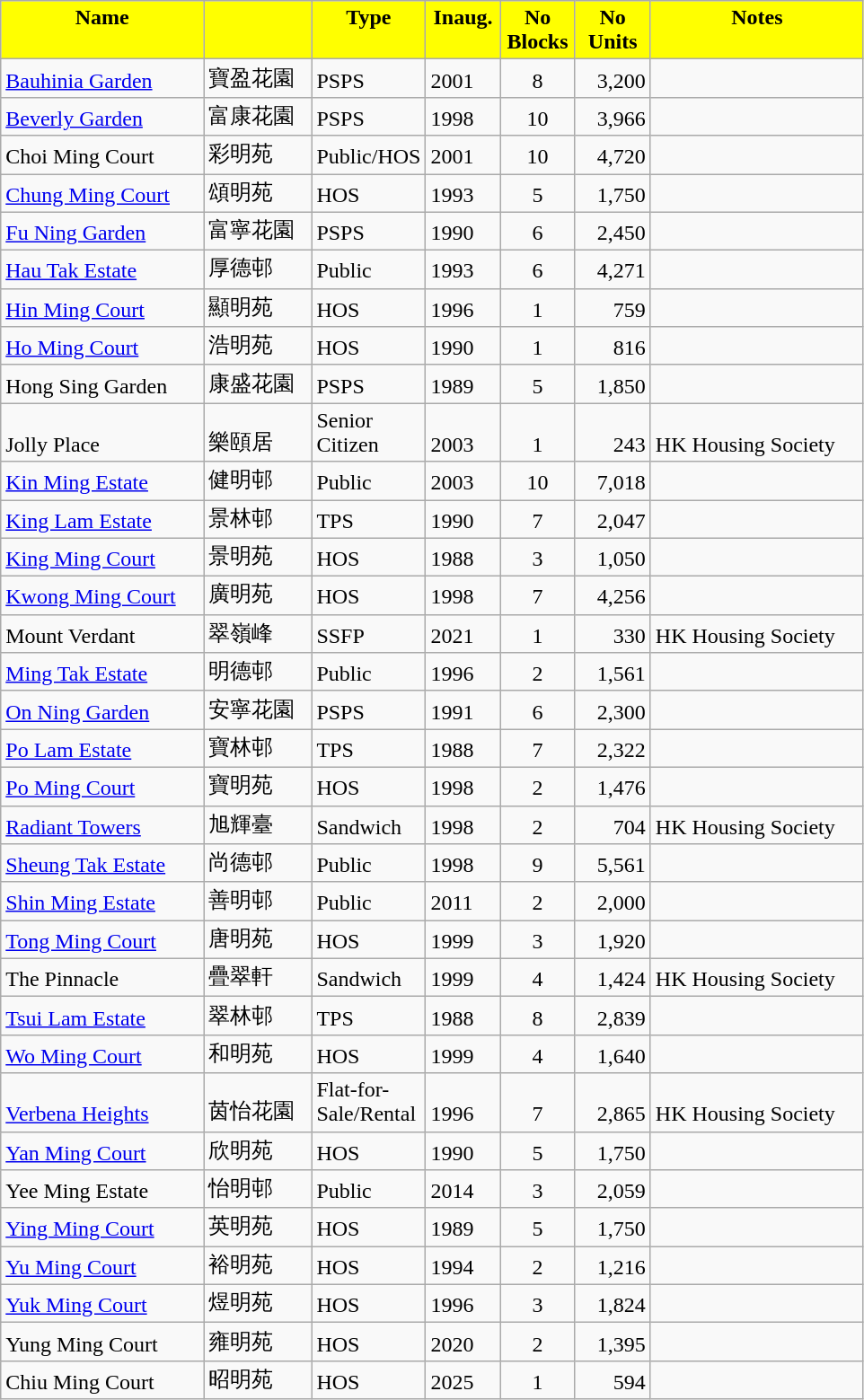<table class="wikitable">
<tr style="font-weight:bold;background-color:yellow" align="center" valign="top">
<td width="143.25" Height="12.75" align="center">Name</td>
<td width="72.75" align="center" valign="top"></td>
<td width="59.25" align="center" valign="top">Type</td>
<td width="48" align="center" valign="top">Inaug.</td>
<td width="48" align="center" valign="top">No Blocks</td>
<td width="48.75" align="center" valign="top">No Units</td>
<td width="150.75" align="center" valign="top">Notes</td>
</tr>
<tr valign="bottom">
<td Height="12.75"><a href='#'>Bauhinia Garden</a></td>
<td>寶盈花園</td>
<td>PSPS</td>
<td>2001</td>
<td align="center">8</td>
<td align="right">3,200</td>
<td></td>
</tr>
<tr valign="bottom">
<td Height="12.75"><a href='#'>Beverly Garden</a></td>
<td>富康花園</td>
<td>PSPS</td>
<td>1998</td>
<td align="center">10</td>
<td align="right">3,966</td>
<td></td>
</tr>
<tr valign="bottom">
<td Height="12.75">Choi Ming Court</td>
<td>彩明苑</td>
<td>Public/HOS</td>
<td>2001</td>
<td align="center">10</td>
<td align="right">4,720</td>
<td></td>
</tr>
<tr valign="bottom">
<td Height="12.75"><a href='#'>Chung Ming Court</a></td>
<td>頌明苑</td>
<td>HOS</td>
<td>1993</td>
<td align="center">5</td>
<td align="right">1,750</td>
<td></td>
</tr>
<tr valign="bottom">
<td Height="12.75"><a href='#'>Fu Ning Garden</a></td>
<td>富寧花園</td>
<td>PSPS</td>
<td>1990</td>
<td align="center">6</td>
<td align="right">2,450</td>
<td></td>
</tr>
<tr valign="bottom">
<td Height="12.75"><a href='#'>Hau Tak Estate</a></td>
<td>厚德邨</td>
<td>Public</td>
<td>1993</td>
<td align="center">6</td>
<td align="right">4,271</td>
<td></td>
</tr>
<tr valign="bottom">
<td Height="12.75"><a href='#'>Hin Ming Court</a></td>
<td>顯明苑</td>
<td>HOS</td>
<td>1996</td>
<td align="center">1</td>
<td align="right">759</td>
<td></td>
</tr>
<tr valign="bottom">
<td Height="12.75"><a href='#'>Ho Ming Court</a></td>
<td>浩明苑</td>
<td>HOS</td>
<td>1990</td>
<td align="center">1</td>
<td align="right">816</td>
<td></td>
</tr>
<tr valign="bottom">
<td Height="12.75">Hong Sing Garden</td>
<td>康盛花園</td>
<td>PSPS</td>
<td>1989</td>
<td align="center">5</td>
<td align="right">1,850</td>
<td></td>
</tr>
<tr valign="bottom">
<td Height="12.75">Jolly Place</td>
<td>樂頤居</td>
<td>Senior Citizen</td>
<td>2003</td>
<td align="center">1</td>
<td align="right">243</td>
<td>HK Housing Society</td>
</tr>
<tr valign="bottom">
<td Height="12.75"><a href='#'>Kin Ming Estate</a></td>
<td>健明邨</td>
<td>Public</td>
<td>2003</td>
<td align="center">10</td>
<td align="right">7,018</td>
<td></td>
</tr>
<tr valign="bottom">
<td Height="12.75"><a href='#'>King Lam Estate</a></td>
<td>景林邨</td>
<td>TPS</td>
<td>1990</td>
<td align="center">7</td>
<td align="right">2,047</td>
<td></td>
</tr>
<tr valign="bottom">
<td Height="12.75"><a href='#'>King Ming Court</a></td>
<td>景明苑</td>
<td>HOS</td>
<td>1988</td>
<td align="center">3</td>
<td align="right">1,050</td>
<td></td>
</tr>
<tr valign="bottom">
<td Height="12.75"><a href='#'>Kwong Ming Court</a></td>
<td>廣明苑</td>
<td>HOS</td>
<td>1998</td>
<td align="center">7</td>
<td align="right">4,256</td>
<td></td>
</tr>
<tr valign="bottom">
<td Height="12.75">Mount Verdant</td>
<td>翠嶺峰</td>
<td>SSFP</td>
<td>2021</td>
<td align="center">1</td>
<td align="right">330</td>
<td>HK Housing Society</td>
</tr>
<tr valign="bottom">
<td Height="12.75"><a href='#'>Ming Tak Estate</a></td>
<td>明德邨</td>
<td>Public</td>
<td>1996</td>
<td align="center">2</td>
<td align="right">1,561</td>
<td></td>
</tr>
<tr valign="bottom">
<td Height="12.75"><a href='#'>On Ning Garden</a></td>
<td>安寧花園</td>
<td>PSPS</td>
<td>1991</td>
<td align="center">6</td>
<td align="right">2,300</td>
<td></td>
</tr>
<tr valign="bottom">
<td Height="12.75"><a href='#'>Po Lam Estate</a></td>
<td>寶林邨</td>
<td>TPS</td>
<td>1988</td>
<td align="center">7</td>
<td align="right">2,322</td>
<td></td>
</tr>
<tr valign="bottom">
<td Height="12.75"><a href='#'>Po Ming Court</a></td>
<td>寶明苑</td>
<td>HOS</td>
<td>1998</td>
<td align="center">2</td>
<td align="right">1,476</td>
<td></td>
</tr>
<tr valign="bottom">
<td Height="12.75"><a href='#'>Radiant Towers</a></td>
<td>旭輝臺</td>
<td>Sandwich</td>
<td>1998</td>
<td align="center">2</td>
<td align="right">704</td>
<td>HK Housing Society</td>
</tr>
<tr valign="bottom">
<td Height="12.75"><a href='#'>Sheung Tak Estate</a></td>
<td>尚德邨</td>
<td>Public</td>
<td>1998</td>
<td align="center">9</td>
<td align="right">5,561</td>
<td></td>
</tr>
<tr valign="bottom">
<td Height="12.75"><a href='#'>Shin Ming Estate</a></td>
<td>善明邨</td>
<td>Public</td>
<td>2011</td>
<td align="center">2</td>
<td align="right">2,000</td>
<td></td>
</tr>
<tr valign="bottom">
<td Height="12.75"><a href='#'>Tong Ming Court</a></td>
<td>唐明苑</td>
<td>HOS</td>
<td>1999</td>
<td align="center">3</td>
<td align="right">1,920</td>
<td></td>
</tr>
<tr valign="bottom">
<td Height="12.75">The Pinnacle</td>
<td>疊翠軒</td>
<td>Sandwich</td>
<td>1999</td>
<td align="center">4</td>
<td align="right">1,424</td>
<td>HK Housing Society</td>
</tr>
<tr valign="bottom">
<td Height="12.75"><a href='#'>Tsui Lam Estate</a></td>
<td>翠林邨</td>
<td>TPS</td>
<td>1988</td>
<td align="center">8</td>
<td align="right">2,839</td>
<td></td>
</tr>
<tr valign="bottom">
<td Height="12.75"><a href='#'>Wo Ming Court</a></td>
<td>和明苑</td>
<td>HOS</td>
<td>1999</td>
<td align="center">4</td>
<td align="right">1,640</td>
<td></td>
</tr>
<tr valign="bottom">
<td Height="12.75"><a href='#'>Verbena Heights</a></td>
<td>茵怡花園</td>
<td>Flat-for-Sale/Rental</td>
<td>1996</td>
<td align="center">7</td>
<td align="right">2,865</td>
<td>HK Housing Society</td>
</tr>
<tr valign="bottom">
<td Height="12.75"><a href='#'>Yan Ming Court</a></td>
<td>欣明苑</td>
<td>HOS</td>
<td>1990</td>
<td align="center">5</td>
<td align="right">1,750</td>
<td></td>
</tr>
<tr valign="bottom">
<td Height="12.75">Yee Ming Estate</td>
<td>怡明邨</td>
<td>Public</td>
<td>2014</td>
<td align="center">3</td>
<td align="right">2,059</td>
<td></td>
</tr>
<tr valign="bottom">
<td Height="12.75"><a href='#'>Ying Ming Court</a></td>
<td>英明苑</td>
<td>HOS</td>
<td>1989</td>
<td align="center">5</td>
<td align="right">1,750</td>
<td></td>
</tr>
<tr valign="bottom">
<td Height="12.75"><a href='#'>Yu Ming Court</a></td>
<td>裕明苑</td>
<td>HOS</td>
<td>1994</td>
<td align="center">2</td>
<td align="right">1,216</td>
<td></td>
</tr>
<tr valign="bottom">
<td Height="12.75"><a href='#'>Yuk Ming Court</a></td>
<td>煜明苑</td>
<td>HOS</td>
<td>1996</td>
<td align="center">3</td>
<td align="right">1,824</td>
<td></td>
</tr>
<tr valign="bottom">
<td Height="12.75">Yung Ming Court</td>
<td>雍明苑</td>
<td>HOS</td>
<td>2020</td>
<td align="center">2</td>
<td align="right">1,395</td>
<td></td>
</tr>
<tr valign="bottom">
<td Height="12.75">Chiu Ming Court</td>
<td>昭明苑</td>
<td>HOS</td>
<td>2025</td>
<td align="center">1</td>
<td align="right">594</td>
<td></td>
</tr>
</table>
